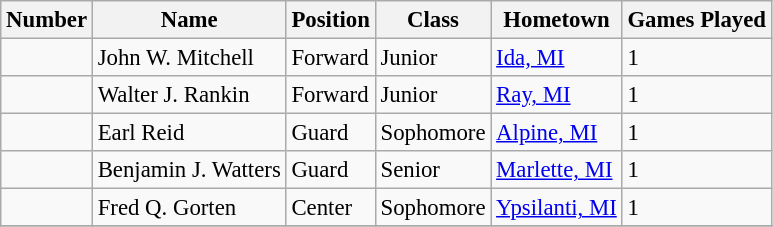<table class="wikitable" style="font-size: 95%;">
<tr>
<th>Number</th>
<th>Name</th>
<th>Position</th>
<th>Class</th>
<th>Hometown</th>
<th>Games Played</th>
</tr>
<tr>
<td></td>
<td>John W. Mitchell</td>
<td>Forward</td>
<td>Junior</td>
<td><a href='#'>Ida, MI</a></td>
<td>1</td>
</tr>
<tr>
<td></td>
<td>Walter J. Rankin</td>
<td>Forward</td>
<td>Junior</td>
<td><a href='#'>Ray, MI</a></td>
<td>1</td>
</tr>
<tr>
<td></td>
<td>Earl Reid</td>
<td>Guard</td>
<td>Sophomore</td>
<td><a href='#'>Alpine, MI</a></td>
<td>1</td>
</tr>
<tr>
<td></td>
<td>Benjamin J. Watters</td>
<td>Guard</td>
<td>Senior</td>
<td><a href='#'>Marlette, MI</a></td>
<td>1</td>
</tr>
<tr>
<td></td>
<td>Fred Q. Gorten</td>
<td>Center</td>
<td>Sophomore</td>
<td><a href='#'>Ypsilanti, MI</a></td>
<td>1</td>
</tr>
<tr>
</tr>
</table>
